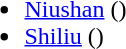<table>
<tr>
<td valign="top"><br><ul><li><a href='#'>Niushan</a> ()</li><li><a href='#'>Shiliu</a> ()</li></ul></td>
</tr>
</table>
